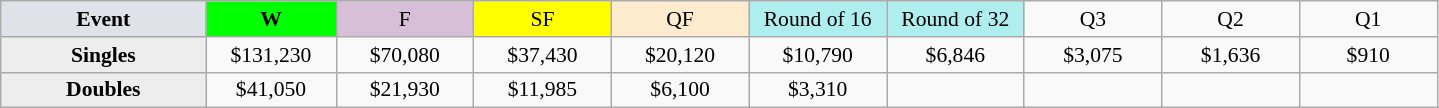<table class=wikitable style=font-size:90%;text-align:center>
<tr>
<td width=130 bgcolor=dfe2e9><strong>Event</strong></td>
<td width=80 bgcolor=lime><strong>W</strong></td>
<td width=85 bgcolor=thistle>F</td>
<td width=85 bgcolor=ffff00>SF</td>
<td width=85 bgcolor=ffebcd>QF</td>
<td width=85 bgcolor=afeeee>Round of 16</td>
<td width=85 bgcolor=afeeee>Round of 32</td>
<td width=85>Q3</td>
<td width=85>Q2</td>
<td width=85>Q1</td>
</tr>
<tr>
<th style=background:#ededed>Singles</th>
<td>$131,230</td>
<td>$70,080</td>
<td>$37,430</td>
<td>$20,120</td>
<td>$10,790</td>
<td>$6,846</td>
<td>$3,075</td>
<td>$1,636</td>
<td>$910</td>
</tr>
<tr>
<th style=background:#ededed>Doubles</th>
<td>$41,050</td>
<td>$21,930</td>
<td>$11,985</td>
<td>$6,100</td>
<td>$3,310</td>
<td></td>
<td></td>
<td></td>
<td></td>
</tr>
</table>
